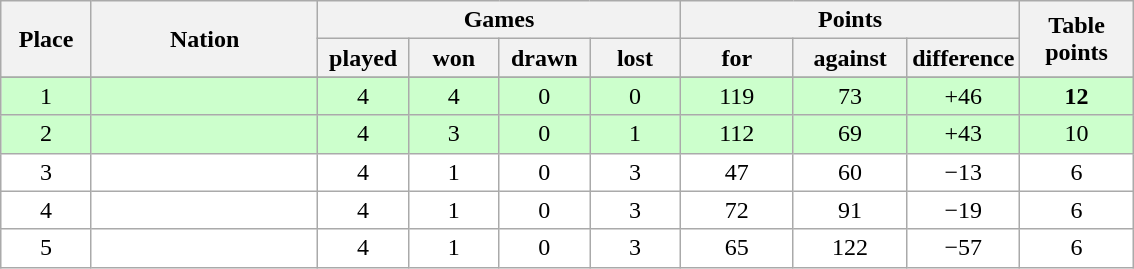<table class="wikitable">
<tr>
<th rowspan=2 width="8%">Place</th>
<th rowspan=2 width="20%">Nation</th>
<th colspan=4 width="32%">Games</th>
<th colspan=3 width="30%">Points</th>
<th rowspan=2 width="10%">Table<br>points</th>
</tr>
<tr>
<th width="8%">played</th>
<th width="8%">won</th>
<th width="8%">drawn</th>
<th width="8%">lost</th>
<th width="10%">for</th>
<th width="10%">against</th>
<th width="10%">difference</th>
</tr>
<tr>
</tr>
<tr bgcolor=#ccffcc align=center>
<td>1</td>
<td align=left></td>
<td>4</td>
<td>4</td>
<td>0</td>
<td>0</td>
<td>119</td>
<td>73</td>
<td>+46</td>
<td><strong>12</strong></td>
</tr>
<tr bgcolor=#ccffcc align=center>
<td>2</td>
<td align=left></td>
<td>4</td>
<td>3</td>
<td>0</td>
<td>1</td>
<td>112</td>
<td>69</td>
<td>+43</td>
<td>10</td>
</tr>
<tr bgcolor=#ffffff align=center>
<td>3</td>
<td align=left></td>
<td>4</td>
<td>1</td>
<td>0</td>
<td>3</td>
<td>47</td>
<td>60</td>
<td>−13</td>
<td>6</td>
</tr>
<tr bgcolor=#ffffff align=center>
<td>4</td>
<td align=left></td>
<td>4</td>
<td>1</td>
<td>0</td>
<td>3</td>
<td>72</td>
<td>91</td>
<td>−19</td>
<td>6</td>
</tr>
<tr bgcolor=#ffffff align=center>
<td>5</td>
<td align=left></td>
<td>4</td>
<td>1</td>
<td>0</td>
<td>3</td>
<td>65</td>
<td>122</td>
<td>−57</td>
<td>6</td>
</tr>
</table>
